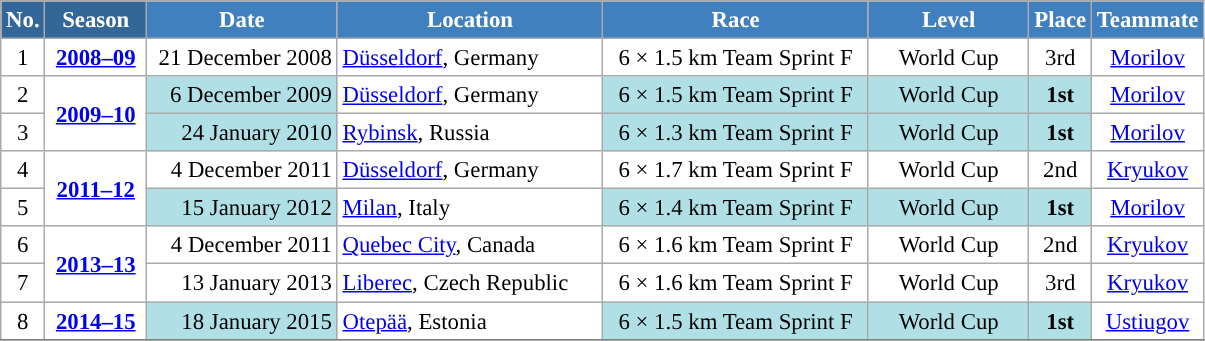<table class="wikitable sortable" style="font-size:95%; text-align:center; border:grey solid 1px; border-collapse:collapse; background:#ffffff;">
<tr style="background:#efefef;">
<th style="background-color:#369; color:white;">No.</th>
<th style="background-color:#369; color:white;">Season</th>
<th style="background-color:#4180be; color:white; width:120px;">Date</th>
<th style="background-color:#4180be; color:white; width:170px;">Location</th>
<th style="background-color:#4180be; color:white; width:170px;">Race</th>
<th style="background-color:#4180be; color:white; width:100px;">Level</th>
<th style="background-color:#4180be; color:white;">Place</th>
<th style="background-color:#4180be; color:white;">Teammate</th>
</tr>
<tr>
<td align=center>1</td>
<td rowspan=1 align=center><strong> <a href='#'>2008–09</a> </strong></td>
<td align=right>21 December 2008</td>
<td align=left> <a href='#'>Düsseldorf</a>, Germany</td>
<td>6 × 1.5 km Team Sprint F</td>
<td>World Cup</td>
<td>3rd</td>
<td><a href='#'>Morilov</a></td>
</tr>
<tr>
<td align=center>2</td>
<td rowspan=2 align=center><strong><a href='#'>2009–10</a></strong></td>
<td bgcolor="#BOEOE6" align=right>6 December 2009</td>
<td align=left> <a href='#'>Düsseldorf</a>, Germany</td>
<td bgcolor="#BOEOE6">6 × 1.5 km Team Sprint F</td>
<td bgcolor="#BOEOE6">World Cup</td>
<td bgcolor="#BOEOE6"><strong>1st</strong></td>
<td><a href='#'>Morilov</a></td>
</tr>
<tr>
<td align=center>3</td>
<td bgcolor="#BOEOE6" align=right>24 January 2010</td>
<td align=left> <a href='#'>Rybinsk</a>, Russia</td>
<td bgcolor="#BOEOE6">6 × 1.3 km Team Sprint F</td>
<td bgcolor="#BOEOE6">World Cup</td>
<td bgcolor="#BOEOE6"><strong>1st</strong></td>
<td><a href='#'>Morilov</a></td>
</tr>
<tr>
<td align=center>4</td>
<td rowspan=2 align=center><strong> <a href='#'>2011–12</a> </strong></td>
<td align=right>4 December 2011</td>
<td align=left> <a href='#'>Düsseldorf</a>, Germany</td>
<td>6 × 1.7 km Team Sprint F</td>
<td>World Cup</td>
<td>2nd</td>
<td><a href='#'>Kryukov</a></td>
</tr>
<tr>
<td align=center>5</td>
<td bgcolor="#BOEOE6" align=right>15 January 2012</td>
<td align=left> <a href='#'>Milan</a>, Italy</td>
<td bgcolor="#BOEOE6">6 × 1.4 km Team Sprint F</td>
<td bgcolor="#BOEOE6">World Cup</td>
<td bgcolor="#BOEOE6"><strong>1st</strong></td>
<td><a href='#'>Morilov</a></td>
</tr>
<tr>
<td align=center>6</td>
<td rowspan=2 align=center><strong> <a href='#'>2013–13</a> </strong></td>
<td align=right>4 December 2011</td>
<td align=left> <a href='#'>Quebec City</a>, Canada</td>
<td>6 × 1.6 km Team Sprint F</td>
<td>World Cup</td>
<td>2nd</td>
<td><a href='#'>Kryukov</a></td>
</tr>
<tr>
<td align=center>7</td>
<td align=right>13 January 2013</td>
<td align=left> <a href='#'>Liberec</a>, Czech Republic</td>
<td>6 × 1.6 km Team Sprint F</td>
<td>World Cup</td>
<td>3rd</td>
<td><a href='#'>Kryukov</a></td>
</tr>
<tr>
<td align=center>8</td>
<td rowspan=1 align=center><strong><a href='#'>2014–15</a></strong></td>
<td bgcolor="#BOEOE6" align=right>18 January 2015</td>
<td align=left> <a href='#'>Otepää</a>, Estonia</td>
<td bgcolor="#BOEOE6">6 × 1.5 km Team Sprint F</td>
<td bgcolor="#BOEOE6">World Cup</td>
<td bgcolor="#BOEOE6"><strong>1st</strong></td>
<td><a href='#'>Ustiugov</a></td>
</tr>
<tr>
</tr>
</table>
